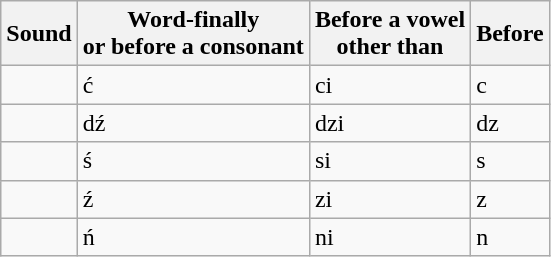<table class="wikitable">
<tr>
<th>Sound</th>
<th>Word-finally <br>or before a consonant</th>
<th>Before a vowel <br>other than </th>
<th>Before </th>
</tr>
<tr>
<td></td>
<td>ć</td>
<td>ci</td>
<td>c</td>
</tr>
<tr>
<td></td>
<td>dź</td>
<td>dzi</td>
<td>dz</td>
</tr>
<tr>
<td></td>
<td>ś</td>
<td>si</td>
<td>s</td>
</tr>
<tr>
<td></td>
<td>ź</td>
<td>zi</td>
<td>z</td>
</tr>
<tr>
<td></td>
<td>ń</td>
<td>ni</td>
<td>n</td>
</tr>
</table>
